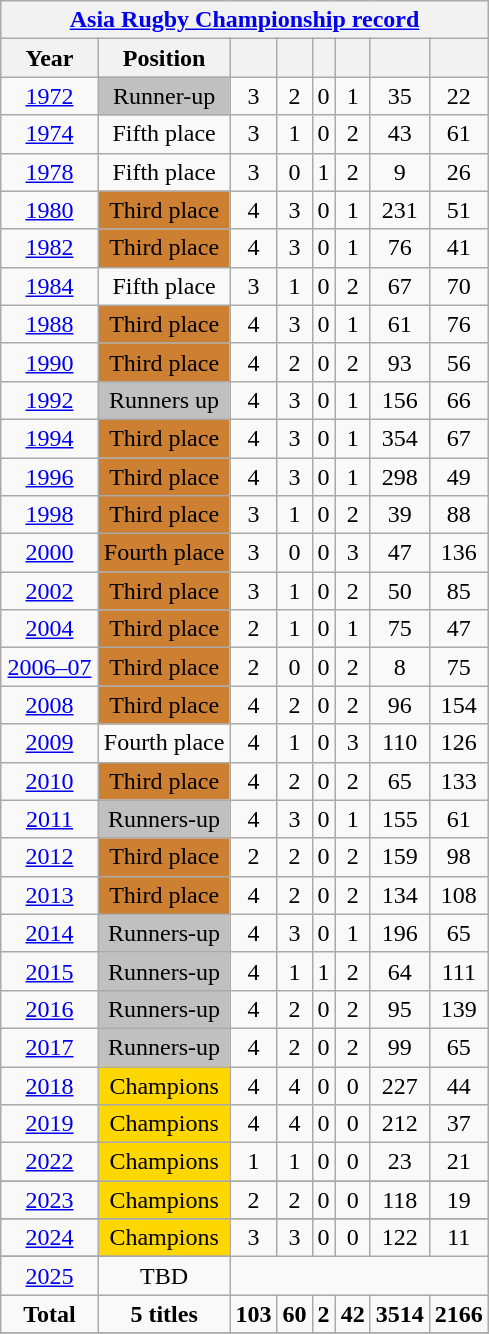<table class="wikitable" style="text-align: center;">
<tr>
<th colspan=8><a href='#'>Asia Rugby Championship record</a></th>
</tr>
<tr>
<th width=20%>Year</th>
<th>Position</th>
<th></th>
<th></th>
<th></th>
<th></th>
<th></th>
<th></th>
</tr>
<tr>
<td> <a href='#'>1972</a></td>
<td bgcolor=Silver>Runner-up</td>
<td>3</td>
<td>2</td>
<td>0</td>
<td>1</td>
<td>35</td>
<td>22</td>
</tr>
<tr>
<td> <a href='#'>1974</a></td>
<td bgcolor=>Fifth place</td>
<td>3</td>
<td>1</td>
<td>0</td>
<td>2</td>
<td>43</td>
<td>61</td>
</tr>
<tr>
<td> <a href='#'>1978</a></td>
<td bgcolor=>Fifth place</td>
<td>3</td>
<td>0</td>
<td>1</td>
<td>2</td>
<td>9</td>
<td>26</td>
</tr>
<tr>
<td> <a href='#'>1980</a></td>
<td bgcolor=#CD7F32>Third place</td>
<td>4</td>
<td>3</td>
<td>0</td>
<td>1</td>
<td>231</td>
<td>51</td>
</tr>
<tr>
<td> <a href='#'>1982</a></td>
<td bgcolor=#CD7F32>Third place</td>
<td>4</td>
<td>3</td>
<td>0</td>
<td>1</td>
<td>76</td>
<td>41</td>
</tr>
<tr>
<td> <a href='#'>1984</a></td>
<td bgcolor=>Fifth place</td>
<td>3</td>
<td>1</td>
<td>0</td>
<td>2</td>
<td>67</td>
<td>70</td>
</tr>
<tr>
<td> <a href='#'>1988</a></td>
<td bgcolor=#CD7F32>Third place</td>
<td>4</td>
<td>3</td>
<td>0</td>
<td>1</td>
<td>61</td>
<td>76</td>
</tr>
<tr>
<td> <a href='#'>1990</a></td>
<td bgcolor=#CD7F32>Third place</td>
<td>4</td>
<td>2</td>
<td>0</td>
<td>2</td>
<td>93</td>
<td>56</td>
</tr>
<tr>
<td> <a href='#'>1992</a></td>
<td bgcolor=Silver>Runners up</td>
<td>4</td>
<td>3</td>
<td>0</td>
<td>1</td>
<td>156</td>
<td>66</td>
</tr>
<tr>
<td> <a href='#'>1994</a></td>
<td bgcolor=#CD7F32>Third place</td>
<td>4</td>
<td>3</td>
<td>0</td>
<td>1</td>
<td>354</td>
<td>67</td>
</tr>
<tr>
<td> <a href='#'>1996</a></td>
<td bgcolor=#CD7F32>Third place</td>
<td>4</td>
<td>3</td>
<td>0</td>
<td>1</td>
<td>298</td>
<td>49</td>
</tr>
<tr>
<td> <a href='#'>1998</a></td>
<td bgcolor=#CD7F32>Third place</td>
<td>3</td>
<td>1</td>
<td>0</td>
<td>2</td>
<td>39</td>
<td>88</td>
</tr>
<tr>
<td> <a href='#'>2000</a></td>
<td bgcolor=#CD7F32>Fourth place</td>
<td>3</td>
<td>0</td>
<td>0</td>
<td>3</td>
<td>47</td>
<td>136</td>
</tr>
<tr>
<td> <a href='#'>2002</a></td>
<td bgcolor=#CD7F32>Third place</td>
<td>3</td>
<td>1</td>
<td>0</td>
<td>2</td>
<td>50</td>
<td>85</td>
</tr>
<tr>
<td> <a href='#'>2004</a></td>
<td bgcolor=#CD7F32>Third place</td>
<td>2</td>
<td>1</td>
<td>0</td>
<td>1</td>
<td>75</td>
<td>47</td>
</tr>
<tr>
<td> <a href='#'>2006–07</a></td>
<td bgcolor=#CD7F32>Third place</td>
<td>2</td>
<td>0</td>
<td>0</td>
<td>2</td>
<td>8</td>
<td>75</td>
</tr>
<tr>
<td> <a href='#'>2008</a></td>
<td bgcolor=#CD7F32>Third place</td>
<td>4</td>
<td>2</td>
<td>0</td>
<td>2</td>
<td>96</td>
<td>154</td>
</tr>
<tr>
<td> <a href='#'>2009</a></td>
<td bgcolor=>Fourth place</td>
<td>4</td>
<td>1</td>
<td>0</td>
<td>3</td>
<td>110</td>
<td>126</td>
</tr>
<tr>
<td> <a href='#'>2010</a></td>
<td bgcolor=#CD7F32>Third place</td>
<td>4</td>
<td>2</td>
<td>0</td>
<td>2</td>
<td>65</td>
<td>133</td>
</tr>
<tr>
<td> <a href='#'>2011</a></td>
<td bgcolor=Silver>Runners-up</td>
<td>4</td>
<td>3</td>
<td>0</td>
<td>1</td>
<td>155</td>
<td>61</td>
</tr>
<tr>
<td> <a href='#'>2012</a></td>
<td bgcolor=#CD7F32>Third place</td>
<td>2</td>
<td>2</td>
<td>0</td>
<td>2</td>
<td>159</td>
<td>98</td>
</tr>
<tr>
<td> <a href='#'>2013</a></td>
<td bgcolor=#CD7F32>Third place</td>
<td>4</td>
<td>2</td>
<td>0</td>
<td>2</td>
<td>134</td>
<td>108</td>
</tr>
<tr>
<td> <a href='#'>2014</a></td>
<td bgcolor=Silver>Runners-up</td>
<td>4</td>
<td>3</td>
<td>0</td>
<td>1</td>
<td>196</td>
<td>65</td>
</tr>
<tr>
<td> <a href='#'>2015</a></td>
<td bgcolor=Silver>Runners-up</td>
<td>4</td>
<td>1</td>
<td>1</td>
<td>2</td>
<td>64</td>
<td>111</td>
</tr>
<tr>
<td> <a href='#'>2016</a></td>
<td bgcolor=Silver>Runners-up</td>
<td>4</td>
<td>2</td>
<td>0</td>
<td>2</td>
<td>95</td>
<td>139</td>
</tr>
<tr>
<td> <a href='#'>2017</a></td>
<td bgcolor=Silver>Runners-up</td>
<td>4</td>
<td>2</td>
<td>0</td>
<td>2</td>
<td>99</td>
<td>65</td>
</tr>
<tr>
<td> <a href='#'>2018</a></td>
<td bgcolor=Gold>Champions</td>
<td>4</td>
<td>4</td>
<td>0</td>
<td>0</td>
<td>227</td>
<td>44</td>
</tr>
<tr>
<td> <a href='#'>2019</a></td>
<td bgcolor=Gold>Champions</td>
<td>4</td>
<td>4</td>
<td>0</td>
<td>0</td>
<td>212</td>
<td>37</td>
</tr>
<tr>
<td> <a href='#'>2022</a></td>
<td bgcolor=Gold>Champions</td>
<td>1</td>
<td>1</td>
<td>0</td>
<td>0</td>
<td>23</td>
<td>21</td>
</tr>
<tr>
</tr>
<tr>
<td> <a href='#'>2023</a></td>
<td bgcolor=Gold>Champions</td>
<td>2</td>
<td>2</td>
<td>0</td>
<td>0</td>
<td>118</td>
<td>19</td>
</tr>
<tr>
</tr>
<tr>
<td>  <a href='#'>2024</a></td>
<td bgcolor=Gold>Champions</td>
<td>3</td>
<td>3</td>
<td>0</td>
<td>0</td>
<td>122</td>
<td>11</td>
</tr>
<tr>
</tr>
<tr>
<td>  <a href='#'>2025</a></td>
<td>TBD</td>
</tr>
<tr>
<td><strong>Total</strong></td>
<td><strong>5 titles</strong></td>
<td><strong>103</strong></td>
<td><strong>60</strong></td>
<td><strong>2</strong></td>
<td><strong>42</strong></td>
<td><strong>3514</strong></td>
<td><strong>2166</strong></td>
</tr>
<tr>
</tr>
</table>
